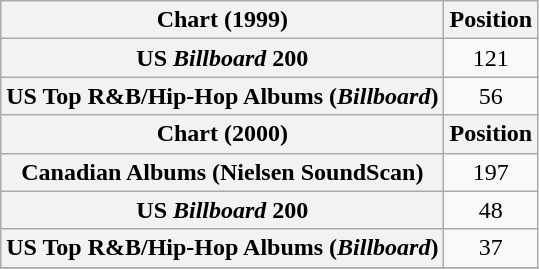<table class="wikitable plainrowheaders">
<tr>
<th scope="col">Chart (1999)</th>
<th scope="col">Position</th>
</tr>
<tr>
<th scope="row">US <em>Billboard</em> 200</th>
<td style="text-align:center;">121</td>
</tr>
<tr>
<th scope="row">US Top R&B/Hip-Hop Albums (<em>Billboard</em>)</th>
<td style="text-align:center;">56</td>
</tr>
<tr>
<th scope="col">Chart (2000)</th>
<th scope="col">Position</th>
</tr>
<tr>
<th scope="row">Canadian Albums (Nielsen SoundScan)</th>
<td style="text-align:center;">197</td>
</tr>
<tr>
<th scope="row">US <em>Billboard</em> 200</th>
<td style="text-align:center;">48</td>
</tr>
<tr>
<th scope="row">US Top R&B/Hip-Hop Albums (<em>Billboard</em>)</th>
<td style="text-align:center;">37</td>
</tr>
<tr>
</tr>
</table>
